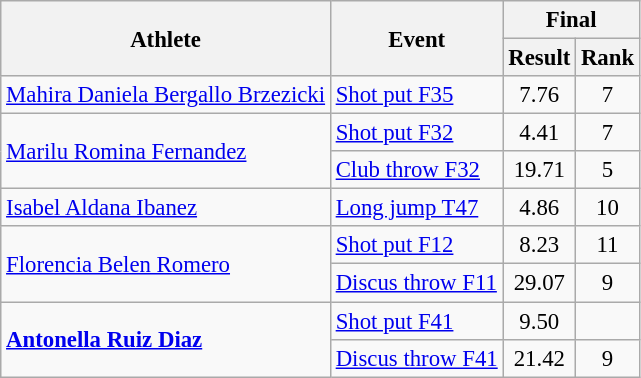<table class=wikitable style="font-size:95%">
<tr>
<th rowspan="2">Athlete</th>
<th rowspan="2">Event</th>
<th colspan="2">Final</th>
</tr>
<tr>
<th>Result</th>
<th>Rank</th>
</tr>
<tr align=center>
<td align=left><a href='#'>Mahira Daniela Bergallo Brzezicki</a></td>
<td align=left><a href='#'>Shot put F35</a></td>
<td>7.76</td>
<td>7</td>
</tr>
<tr align=center>
<td align=left rowspan=2><a href='#'>Marilu Romina Fernandez</a></td>
<td align=left><a href='#'>Shot put F32</a></td>
<td>4.41</td>
<td>7</td>
</tr>
<tr align=center>
<td align=left><a href='#'>Club throw F32</a></td>
<td>19.71</td>
<td>5</td>
</tr>
<tr align=center>
<td align=left><a href='#'>Isabel Aldana Ibanez</a></td>
<td align=left><a href='#'>Long jump T47</a></td>
<td>4.86</td>
<td>10</td>
</tr>
<tr align=center>
<td align=left rowspan=2><a href='#'>Florencia Belen Romero</a></td>
<td align=left><a href='#'>Shot put F12</a></td>
<td>8.23</td>
<td>11</td>
</tr>
<tr align=center>
<td align=left><a href='#'>Discus throw F11</a></td>
<td>29.07</td>
<td>9</td>
</tr>
<tr align=center>
<td align=left rowspan=2><strong><a href='#'>Antonella Ruiz Diaz</a></strong></td>
<td align=left><a href='#'>Shot put F41</a></td>
<td>9.50</td>
<td></td>
</tr>
<tr align=center>
<td align=left><a href='#'>Discus throw F41</a></td>
<td>21.42</td>
<td>9</td>
</tr>
</table>
